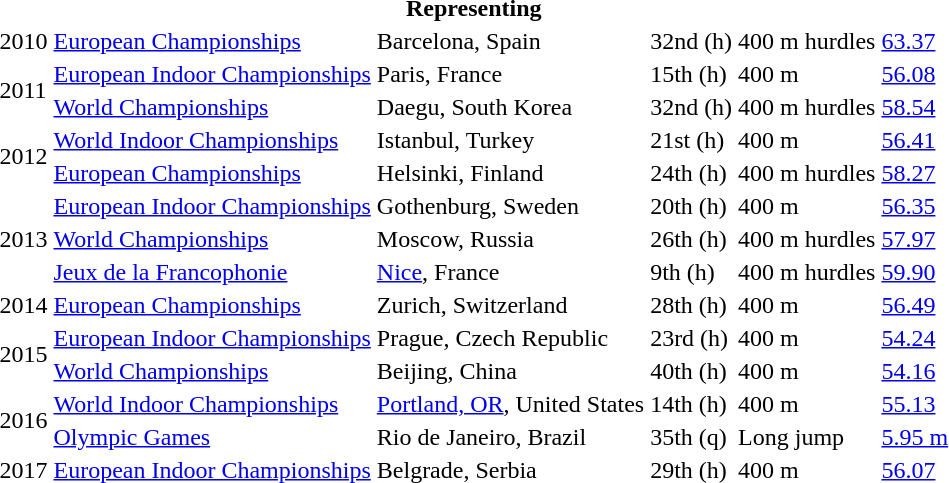<table>
<tr>
<th colspan="6">Representing </th>
</tr>
<tr>
<td>2010</td>
<td><a href='#'>European Championships</a></td>
<td>Barcelona, Spain</td>
<td>32nd (h)</td>
<td>400 m hurdles</td>
<td><a href='#'>63.37</a></td>
</tr>
<tr>
<td rowspan=2>2011</td>
<td><a href='#'>European Indoor Championships</a></td>
<td>Paris, France</td>
<td>15th (h)</td>
<td>400 m</td>
<td><a href='#'>56.08</a></td>
</tr>
<tr>
<td><a href='#'>World Championships</a></td>
<td>Daegu, South Korea</td>
<td>32nd (h)</td>
<td>400 m hurdles</td>
<td><a href='#'>58.54</a></td>
</tr>
<tr>
<td rowspan=2>2012</td>
<td><a href='#'>World Indoor Championships</a></td>
<td>Istanbul, Turkey</td>
<td>21st (h)</td>
<td>400 m</td>
<td><a href='#'>56.41</a></td>
</tr>
<tr>
<td><a href='#'>European Championships</a></td>
<td>Helsinki, Finland</td>
<td>24th (h)</td>
<td>400 m hurdles</td>
<td><a href='#'>58.27</a></td>
</tr>
<tr>
<td rowspan=3>2013</td>
<td><a href='#'>European Indoor Championships</a></td>
<td>Gothenburg, Sweden</td>
<td>20th (h)</td>
<td>400 m</td>
<td><a href='#'>56.35</a></td>
</tr>
<tr>
<td><a href='#'>World Championships</a></td>
<td>Moscow, Russia</td>
<td>26th (h)</td>
<td>400 m hurdles</td>
<td><a href='#'>57.97</a></td>
</tr>
<tr>
<td><a href='#'>Jeux de la Francophonie</a></td>
<td><a href='#'>Nice</a>, France</td>
<td>9th (h)</td>
<td>400 m hurdles</td>
<td><a href='#'>59.90</a></td>
</tr>
<tr>
<td>2014</td>
<td><a href='#'>European Championships</a></td>
<td>Zurich, Switzerland</td>
<td>28th (h)</td>
<td>400 m</td>
<td><a href='#'>56.49</a></td>
</tr>
<tr>
<td rowspan=2>2015</td>
<td><a href='#'>European Indoor Championships</a></td>
<td>Prague, Czech Republic</td>
<td>23rd (h)</td>
<td>400 m</td>
<td><a href='#'>54.24</a></td>
</tr>
<tr>
<td><a href='#'>World Championships</a></td>
<td>Beijing, China</td>
<td>40th (h)</td>
<td>400 m</td>
<td><a href='#'>54.16</a></td>
</tr>
<tr>
<td rowspan=2>2016</td>
<td><a href='#'>World Indoor Championships</a></td>
<td><a href='#'>Portland, OR</a>, United States</td>
<td>14th (h)</td>
<td>400 m</td>
<td><a href='#'>55.13</a></td>
</tr>
<tr>
<td><a href='#'>Olympic Games</a></td>
<td>Rio de Janeiro, Brazil</td>
<td>35th (q)</td>
<td>Long jump</td>
<td><a href='#'>5.95 m</a></td>
</tr>
<tr>
<td>2017</td>
<td><a href='#'>European Indoor Championships</a></td>
<td>Belgrade, Serbia</td>
<td>29th (h)</td>
<td>400 m</td>
<td><a href='#'>56.07</a></td>
</tr>
</table>
